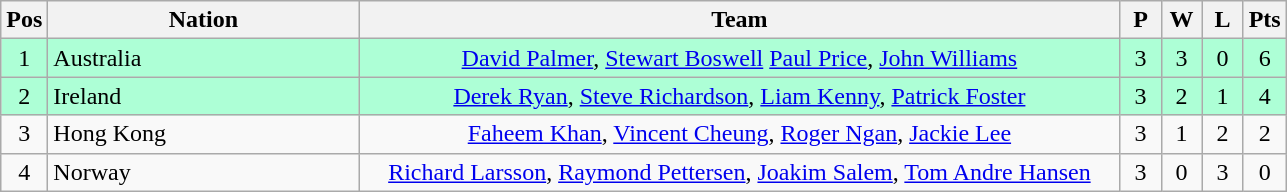<table class="wikitable" style="font-size: 100%">
<tr>
<th width=20>Pos</th>
<th width=200>Nation</th>
<th width=500>Team</th>
<th width=20>P</th>
<th width=20>W</th>
<th width=20>L</th>
<th width=20>Pts</th>
</tr>
<tr align=center style="background: #ADFFD6;">
<td>1</td>
<td align="left"> Australia</td>
<td><a href='#'>David Palmer</a>, <a href='#'>Stewart Boswell</a> <a href='#'>Paul Price</a>, <a href='#'>John Williams</a></td>
<td>3</td>
<td>3</td>
<td>0</td>
<td>6</td>
</tr>
<tr align=center style="background: #ADFFD6;">
<td>2</td>
<td align="left"> Ireland</td>
<td><a href='#'>Derek Ryan</a>, <a href='#'>Steve Richardson</a>, <a href='#'>Liam Kenny</a>, <a href='#'>Patrick Foster</a></td>
<td>3</td>
<td>2</td>
<td>1</td>
<td>4</td>
</tr>
<tr align=center>
<td>3</td>
<td align="left"> Hong Kong</td>
<td><a href='#'>Faheem Khan</a>, <a href='#'>Vincent Cheung</a>, <a href='#'>Roger Ngan</a>, <a href='#'>Jackie Lee</a></td>
<td>3</td>
<td>1</td>
<td>2</td>
<td>2</td>
</tr>
<tr align=center>
<td>4</td>
<td align="left"> Norway</td>
<td><a href='#'>Richard Larsson</a>, <a href='#'>Raymond Pettersen</a>, <a href='#'>Joakim Salem</a>, <a href='#'>Tom Andre Hansen</a></td>
<td>3</td>
<td>0</td>
<td>3</td>
<td>0</td>
</tr>
</table>
